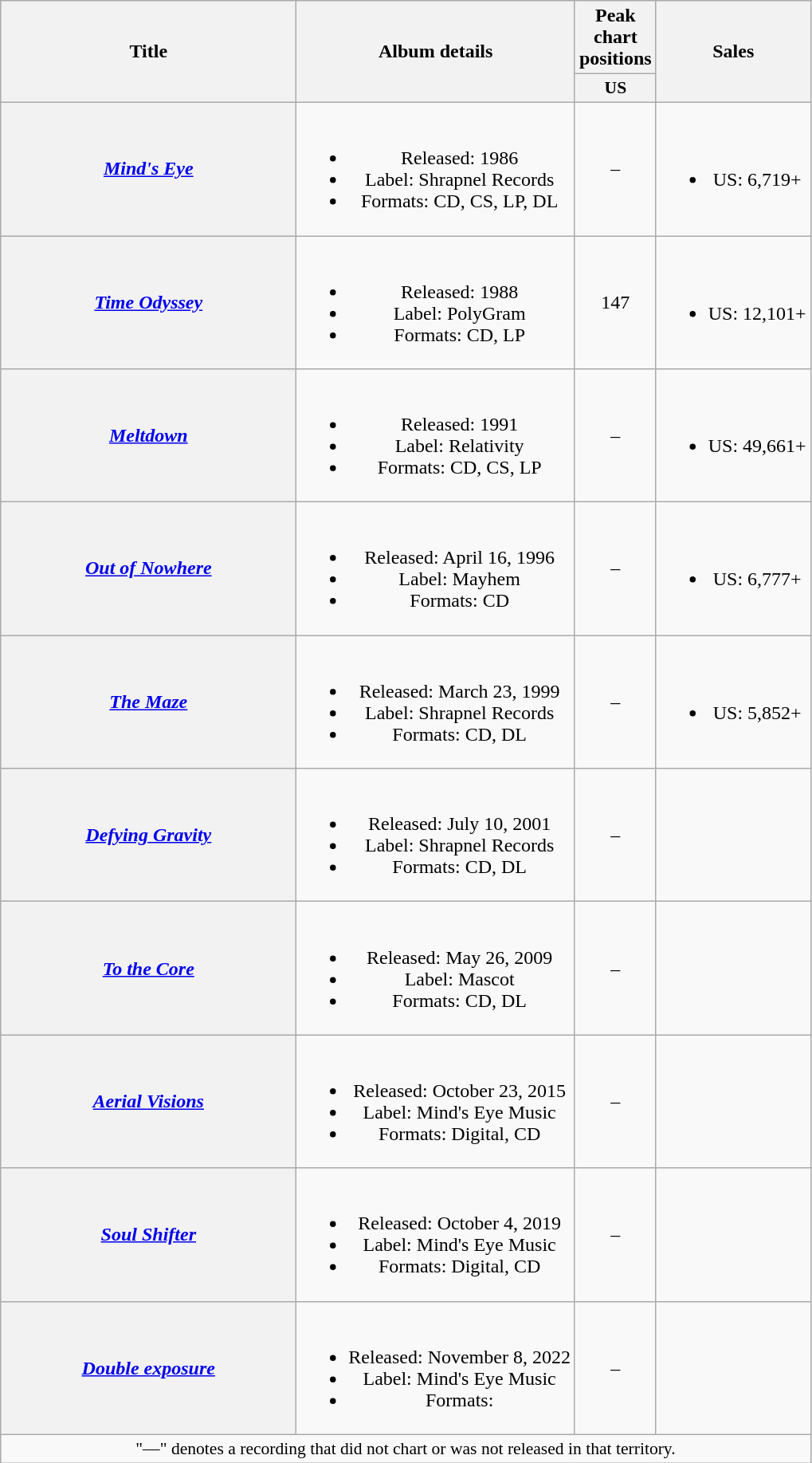<table class="wikitable plainrowheaders" style="text-align:center;">
<tr>
<th scope="col" rowspan="2" style="width:15em;">Title</th>
<th scope="col" rowspan="2">Album details</th>
<th scope="col" colspan="1">Peak chart positions</th>
<th scope="col" rowspan="2">Sales</th>
</tr>
<tr>
<th scope="col" style="width:3em;font-size:90%;">US<br></th>
</tr>
<tr>
<th scope="row"><em><a href='#'>Mind's Eye</a></em></th>
<td><br><ul><li>Released: 1986</li><li>Label: Shrapnel Records</li><li>Formats: CD, CS, LP, DL</li></ul></td>
<td>–</td>
<td><br><ul><li>US: 6,719+</li></ul></td>
</tr>
<tr>
<th scope="row"><em><a href='#'>Time Odyssey</a></em></th>
<td><br><ul><li>Released: 1988</li><li>Label: PolyGram</li><li>Formats: CD, LP</li></ul></td>
<td>147</td>
<td><br><ul><li>US: 12,101+</li></ul></td>
</tr>
<tr>
<th scope="row"><em><a href='#'>Meltdown</a></em></th>
<td><br><ul><li>Released: 1991</li><li>Label: Relativity</li><li>Formats: CD, CS, LP</li></ul></td>
<td>–</td>
<td><br><ul><li>US: 49,661+</li></ul></td>
</tr>
<tr>
<th scope="row"><em><a href='#'>Out of Nowhere</a></em></th>
<td><br><ul><li>Released: April 16, 1996</li><li>Label: Mayhem</li><li>Formats: CD</li></ul></td>
<td>–</td>
<td><br><ul><li>US: 6,777+</li></ul></td>
</tr>
<tr>
<th scope="row"><em><a href='#'>The Maze</a></em></th>
<td><br><ul><li>Released: March 23, 1999</li><li>Label: Shrapnel Records</li><li>Formats: CD, DL</li></ul></td>
<td>–</td>
<td><br><ul><li>US: 5,852+</li></ul></td>
</tr>
<tr>
<th scope="row"><em><a href='#'>Defying Gravity</a></em></th>
<td><br><ul><li>Released: July 10, 2001</li><li>Label: Shrapnel Records</li><li>Formats: CD, DL</li></ul></td>
<td>–</td>
<td></td>
</tr>
<tr>
<th scope="row"><em><a href='#'>To the Core</a></em></th>
<td><br><ul><li>Released: May 26, 2009</li><li>Label: Mascot</li><li>Formats: CD, DL</li></ul></td>
<td>–</td>
<td></td>
</tr>
<tr>
<th scope="row"><em><a href='#'>Aerial Visions</a></em></th>
<td><br><ul><li>Released: October 23, 2015</li><li>Label: Mind's Eye Music</li><li>Formats: Digital, CD</li></ul></td>
<td>–</td>
<td></td>
</tr>
<tr>
<th scope="row"><em><a href='#'>Soul Shifter</a></em></th>
<td><br><ul><li>Released: October 4, 2019</li><li>Label: Mind's Eye Music</li><li>Formats: Digital, CD</li></ul></td>
<td>–</td>
<td></td>
</tr>
<tr>
<th scope="row"><em><a href='#'>Double exposure</a></em></th>
<td><br><ul><li>Released: November 8, 2022</li><li>Label: Mind's Eye Music</li><li>Formats:</li></ul></td>
<td>–</td>
<td></td>
</tr>
<tr>
<td colspan="10" style="font-size:90%">"—" denotes a recording that did not chart or was not released in that territory.</td>
</tr>
</table>
